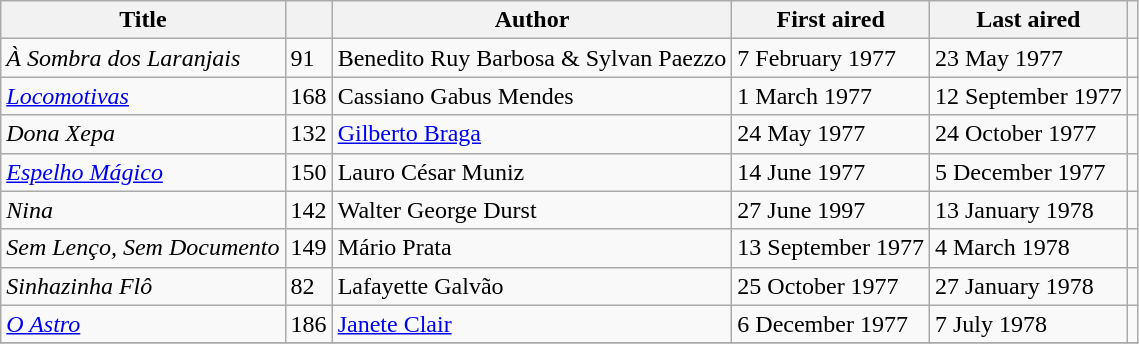<table class="wikitable sortable">
<tr>
<th>Title</th>
<th></th>
<th>Author</th>
<th>First aired</th>
<th>Last aired</th>
<th></th>
</tr>
<tr>
<td><em>À Sombra dos Laranjais</em></td>
<td>91</td>
<td>Benedito Ruy Barbosa & Sylvan Paezzo</td>
<td>7 February 1977</td>
<td>23 May 1977</td>
<td></td>
</tr>
<tr>
<td><em><a href='#'>Locomotivas</a></em></td>
<td>168</td>
<td>Cassiano Gabus Mendes</td>
<td>1 March 1977</td>
<td>12 September 1977</td>
<td></td>
</tr>
<tr>
<td><em>Dona Xepa</em></td>
<td>132</td>
<td><a href='#'>Gilberto Braga</a></td>
<td>24 May 1977</td>
<td>24 October 1977</td>
<td></td>
</tr>
<tr>
<td><em><a href='#'>Espelho Mágico</a></em></td>
<td>150</td>
<td>Lauro César Muniz</td>
<td>14 June 1977</td>
<td>5 December 1977</td>
<td></td>
</tr>
<tr>
<td><em>Nina</em></td>
<td>142</td>
<td>Walter George Durst</td>
<td>27 June 1997</td>
<td>13 January 1978</td>
<td></td>
</tr>
<tr>
<td><em>Sem Lenço, Sem Documento</em></td>
<td>149</td>
<td>Mário Prata</td>
<td>13 September 1977</td>
<td>4 March 1978</td>
<td></td>
</tr>
<tr>
<td><em>Sinhazinha Flô</em></td>
<td>82</td>
<td>Lafayette Galvão</td>
<td>25 October 1977</td>
<td>27 January 1978</td>
<td></td>
</tr>
<tr>
<td><em><a href='#'>O Astro</a></em></td>
<td>186</td>
<td><a href='#'>Janete Clair</a></td>
<td>6 December 1977</td>
<td>7 July 1978</td>
<td></td>
</tr>
<tr>
</tr>
</table>
